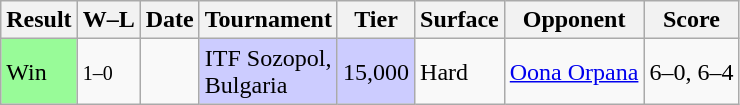<table class="sortable wikitable">
<tr>
<th>Result</th>
<th class="unsortable">W–L</th>
<th>Date</th>
<th>Tournament</th>
<th>Tier</th>
<th>Surface</th>
<th>Opponent</th>
<th class="unsortable">Score</th>
</tr>
<tr>
<td style="background:#98fb98;">Win</td>
<td><small>1–0</small></td>
<td></td>
<td style="background:#ccf;">ITF Sozopol, <br>Bulgaria</td>
<td style="background:#ccf;">15,000</td>
<td>Hard</td>
<td> <a href='#'>Oona Orpana</a></td>
<td>6–0, 6–4</td>
</tr>
</table>
